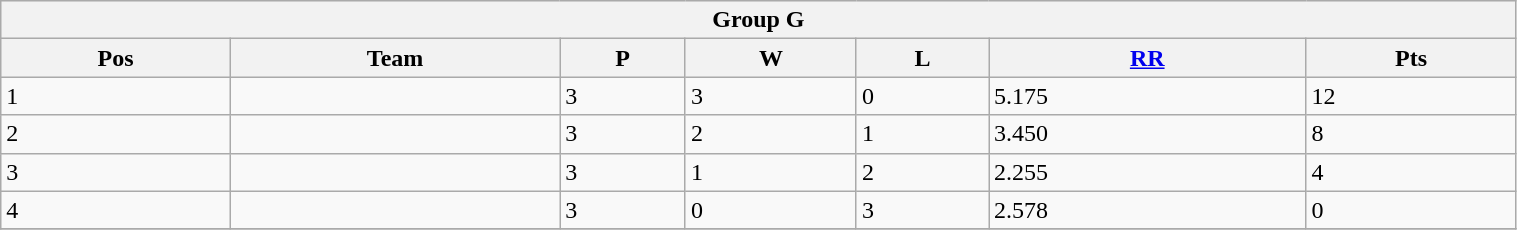<table class="wikitable" width="80%">
<tr bgcolor="#efefef">
<th colspan=7>Group G</th>
</tr>
<tr bgcolor="#efefef">
<th>Pos</th>
<th>Team</th>
<th>P</th>
<th>W</th>
<th>L</th>
<th><a href='#'>RR</a></th>
<th>Pts</th>
</tr>
<tr>
<td>1</td>
<td></td>
<td>3</td>
<td>3</td>
<td>0</td>
<td>5.175</td>
<td>12</td>
</tr>
<tr>
<td>2</td>
<td></td>
<td>3</td>
<td>2</td>
<td>1</td>
<td>3.450</td>
<td>8</td>
</tr>
<tr>
<td>3</td>
<td></td>
<td>3</td>
<td>1</td>
<td>2</td>
<td>2.255</td>
<td>4</td>
</tr>
<tr>
<td>4</td>
<td></td>
<td>3</td>
<td>0</td>
<td>3</td>
<td>2.578</td>
<td>0</td>
</tr>
<tr>
</tr>
</table>
